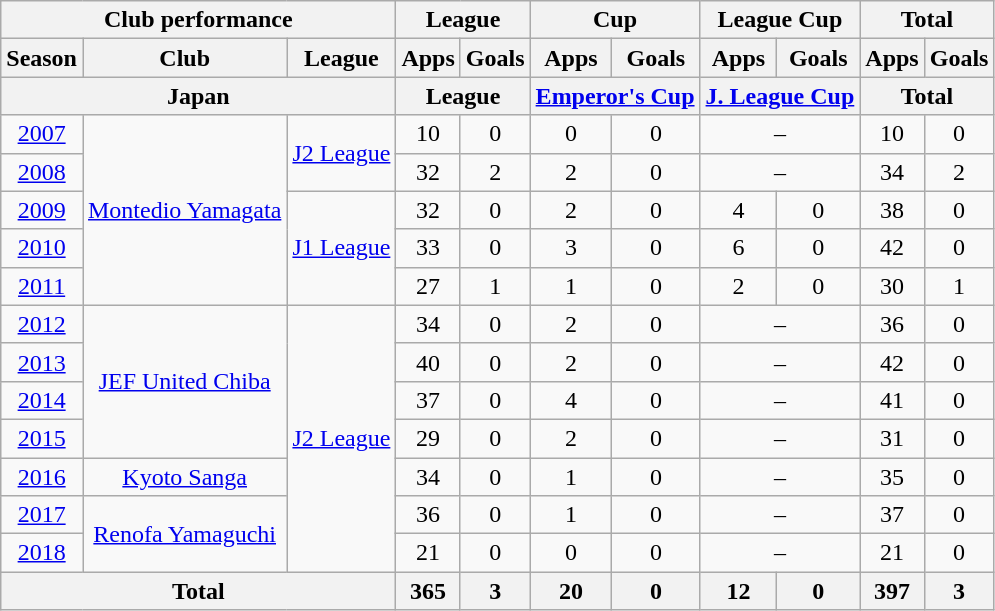<table class="wikitable" style="text-align:center;">
<tr>
<th colspan=3>Club performance</th>
<th colspan=2>League</th>
<th colspan=2>Cup</th>
<th colspan=2>League Cup</th>
<th colspan=2>Total</th>
</tr>
<tr>
<th>Season</th>
<th>Club</th>
<th>League</th>
<th>Apps</th>
<th>Goals</th>
<th>Apps</th>
<th>Goals</th>
<th>Apps</th>
<th>Goals</th>
<th>Apps</th>
<th>Goals</th>
</tr>
<tr>
<th colspan=3>Japan</th>
<th colspan=2>League</th>
<th colspan=2><a href='#'>Emperor's Cup</a></th>
<th colspan=2><a href='#'>J. League Cup</a></th>
<th colspan=2>Total</th>
</tr>
<tr>
<td><a href='#'>2007</a></td>
<td rowspan="5"><a href='#'>Montedio Yamagata</a></td>
<td rowspan="2"><a href='#'>J2 League</a></td>
<td>10</td>
<td>0</td>
<td>0</td>
<td>0</td>
<td colspan="2">–</td>
<td>10</td>
<td>0</td>
</tr>
<tr>
<td><a href='#'>2008</a></td>
<td>32</td>
<td>2</td>
<td>2</td>
<td>0</td>
<td colspan="2">–</td>
<td>34</td>
<td>2</td>
</tr>
<tr>
<td><a href='#'>2009</a></td>
<td rowspan="3"><a href='#'>J1 League</a></td>
<td>32</td>
<td>0</td>
<td>2</td>
<td>0</td>
<td>4</td>
<td>0</td>
<td>38</td>
<td>0</td>
</tr>
<tr>
<td><a href='#'>2010</a></td>
<td>33</td>
<td>0</td>
<td>3</td>
<td>0</td>
<td>6</td>
<td>0</td>
<td>42</td>
<td>0</td>
</tr>
<tr>
<td><a href='#'>2011</a></td>
<td>27</td>
<td>1</td>
<td>1</td>
<td>0</td>
<td>2</td>
<td>0</td>
<td>30</td>
<td>1</td>
</tr>
<tr>
<td><a href='#'>2012</a></td>
<td rowspan="4"><a href='#'>JEF United Chiba</a></td>
<td rowspan="7"><a href='#'>J2 League</a></td>
<td>34</td>
<td>0</td>
<td>2</td>
<td>0</td>
<td colspan="2">–</td>
<td>36</td>
<td>0</td>
</tr>
<tr>
<td><a href='#'>2013</a></td>
<td>40</td>
<td>0</td>
<td>2</td>
<td>0</td>
<td colspan="2">–</td>
<td>42</td>
<td>0</td>
</tr>
<tr>
<td><a href='#'>2014</a></td>
<td>37</td>
<td>0</td>
<td>4</td>
<td>0</td>
<td colspan="2">–</td>
<td>41</td>
<td>0</td>
</tr>
<tr>
<td><a href='#'>2015</a></td>
<td>29</td>
<td>0</td>
<td>2</td>
<td>0</td>
<td colspan="2">–</td>
<td>31</td>
<td>0</td>
</tr>
<tr>
<td><a href='#'>2016</a></td>
<td><a href='#'>Kyoto Sanga</a></td>
<td>34</td>
<td>0</td>
<td>1</td>
<td>0</td>
<td colspan="2">–</td>
<td>35</td>
<td>0</td>
</tr>
<tr>
<td><a href='#'>2017</a></td>
<td rowspan="2"><a href='#'>Renofa Yamaguchi</a></td>
<td>36</td>
<td>0</td>
<td>1</td>
<td>0</td>
<td colspan="2">–</td>
<td>37</td>
<td>0</td>
</tr>
<tr>
<td><a href='#'>2018</a></td>
<td>21</td>
<td>0</td>
<td>0</td>
<td>0</td>
<td colspan="2">–</td>
<td>21</td>
<td>0</td>
</tr>
<tr>
<th colspan=3>Total</th>
<th>365</th>
<th>3</th>
<th>20</th>
<th>0</th>
<th>12</th>
<th>0</th>
<th>397</th>
<th>3</th>
</tr>
</table>
